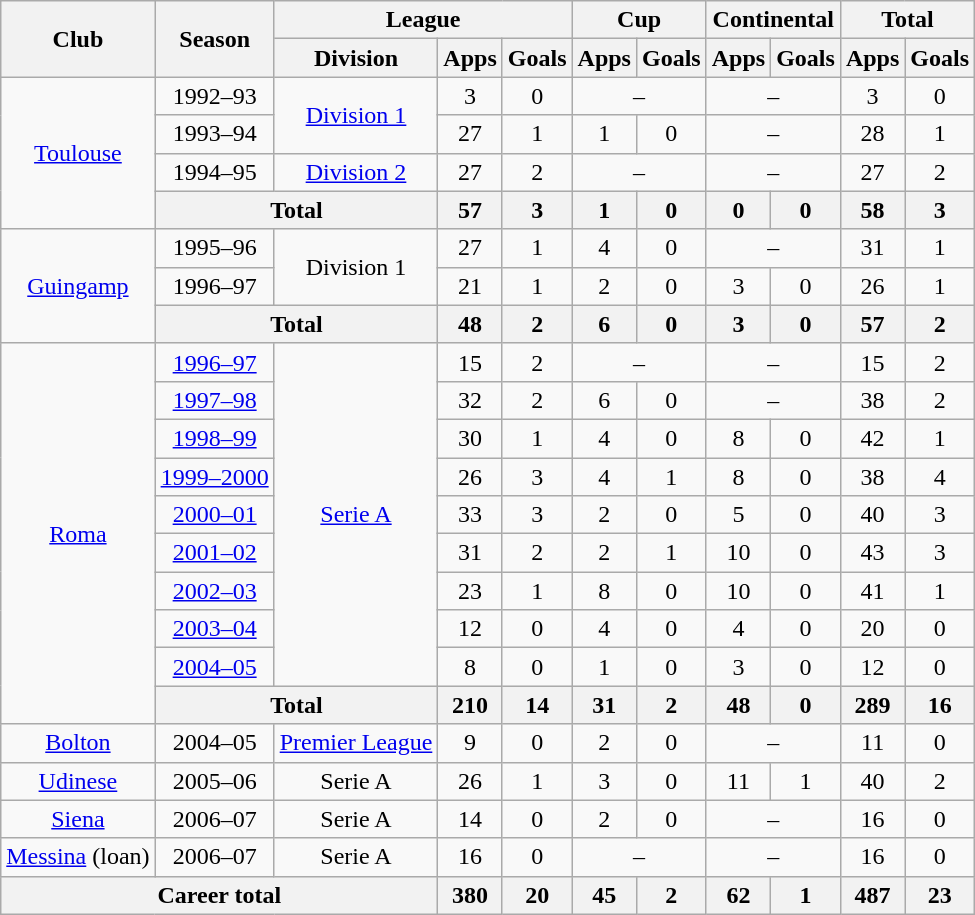<table class="wikitable" style="text-align:center">
<tr>
<th rowspan="2">Club</th>
<th rowspan="2">Season</th>
<th colspan="3">League</th>
<th colspan="2">Cup</th>
<th colspan="2">Continental</th>
<th colspan="2">Total</th>
</tr>
<tr>
<th>Division</th>
<th>Apps</th>
<th>Goals</th>
<th>Apps</th>
<th>Goals</th>
<th>Apps</th>
<th>Goals</th>
<th>Apps</th>
<th>Goals</th>
</tr>
<tr>
<td rowspan="4"><a href='#'>Toulouse</a></td>
<td>1992–93</td>
<td rowspan="2"><a href='#'>Division 1</a></td>
<td>3</td>
<td>0</td>
<td colspan="2">–</td>
<td colspan="2">–</td>
<td>3</td>
<td>0</td>
</tr>
<tr>
<td>1993–94</td>
<td>27</td>
<td>1</td>
<td>1</td>
<td>0</td>
<td colspan="2">–</td>
<td>28</td>
<td>1</td>
</tr>
<tr>
<td>1994–95</td>
<td><a href='#'>Division 2</a></td>
<td>27</td>
<td>2</td>
<td colspan="2">–</td>
<td colspan="2">–</td>
<td>27</td>
<td>2</td>
</tr>
<tr>
<th colspan="2">Total</th>
<th>57</th>
<th>3</th>
<th>1</th>
<th>0</th>
<th>0</th>
<th>0</th>
<th>58</th>
<th>3</th>
</tr>
<tr>
<td rowspan="3"><a href='#'>Guingamp</a></td>
<td>1995–96</td>
<td rowspan="2">Division 1</td>
<td>27</td>
<td>1</td>
<td>4</td>
<td>0</td>
<td colspan="2">–</td>
<td>31</td>
<td>1</td>
</tr>
<tr>
<td>1996–97</td>
<td>21</td>
<td>1</td>
<td>2</td>
<td>0</td>
<td>3</td>
<td>0</td>
<td>26</td>
<td>1</td>
</tr>
<tr>
<th colspan="2">Total</th>
<th>48</th>
<th>2</th>
<th>6</th>
<th>0</th>
<th>3</th>
<th>0</th>
<th>57</th>
<th>2</th>
</tr>
<tr>
<td rowspan="10"><a href='#'>Roma</a></td>
<td><a href='#'>1996–97</a></td>
<td rowspan="9"><a href='#'>Serie A</a></td>
<td>15</td>
<td>2</td>
<td colspan="2">–</td>
<td colspan="2">–</td>
<td>15</td>
<td>2</td>
</tr>
<tr>
<td><a href='#'>1997–98</a></td>
<td>32</td>
<td>2</td>
<td>6</td>
<td>0</td>
<td colspan="2">–</td>
<td>38</td>
<td>2</td>
</tr>
<tr>
<td><a href='#'>1998–99</a></td>
<td>30</td>
<td>1</td>
<td>4</td>
<td>0</td>
<td>8</td>
<td>0</td>
<td>42</td>
<td>1</td>
</tr>
<tr>
<td><a href='#'>1999–2000</a></td>
<td>26</td>
<td>3</td>
<td>4</td>
<td>1</td>
<td>8</td>
<td>0</td>
<td>38</td>
<td>4</td>
</tr>
<tr>
<td><a href='#'>2000–01</a></td>
<td>33</td>
<td>3</td>
<td>2</td>
<td>0</td>
<td>5</td>
<td>0</td>
<td>40</td>
<td>3</td>
</tr>
<tr>
<td><a href='#'>2001–02</a></td>
<td>31</td>
<td>2</td>
<td>2</td>
<td>1</td>
<td>10</td>
<td>0</td>
<td>43</td>
<td>3</td>
</tr>
<tr>
<td><a href='#'>2002–03</a></td>
<td>23</td>
<td>1</td>
<td>8</td>
<td>0</td>
<td>10</td>
<td>0</td>
<td>41</td>
<td>1</td>
</tr>
<tr>
<td><a href='#'>2003–04</a></td>
<td>12</td>
<td>0</td>
<td>4</td>
<td>0</td>
<td>4</td>
<td>0</td>
<td>20</td>
<td>0</td>
</tr>
<tr>
<td><a href='#'>2004–05</a></td>
<td>8</td>
<td>0</td>
<td>1</td>
<td>0</td>
<td>3</td>
<td>0</td>
<td>12</td>
<td>0</td>
</tr>
<tr>
<th colspan="2">Total</th>
<th>210</th>
<th>14</th>
<th>31</th>
<th>2</th>
<th>48</th>
<th>0</th>
<th>289</th>
<th>16</th>
</tr>
<tr>
<td><a href='#'>Bolton</a></td>
<td>2004–05</td>
<td><a href='#'>Premier League</a></td>
<td>9</td>
<td>0</td>
<td>2</td>
<td>0</td>
<td colspan="2">–</td>
<td>11</td>
<td>0</td>
</tr>
<tr>
<td><a href='#'>Udinese</a></td>
<td>2005–06</td>
<td>Serie A</td>
<td>26</td>
<td>1</td>
<td>3</td>
<td>0</td>
<td>11</td>
<td>1</td>
<td>40</td>
<td>2</td>
</tr>
<tr>
<td><a href='#'>Siena</a></td>
<td>2006–07</td>
<td>Serie A</td>
<td>14</td>
<td>0</td>
<td>2</td>
<td>0</td>
<td colspan="2">–</td>
<td>16</td>
<td>0</td>
</tr>
<tr>
<td><a href='#'>Messina</a> (loan)</td>
<td>2006–07</td>
<td>Serie A</td>
<td>16</td>
<td>0</td>
<td colspan="2">–</td>
<td colspan="2">–</td>
<td>16</td>
<td>0</td>
</tr>
<tr>
<th colspan="3">Career total</th>
<th>380</th>
<th>20</th>
<th>45</th>
<th>2</th>
<th>62</th>
<th>1</th>
<th>487</th>
<th>23</th>
</tr>
</table>
